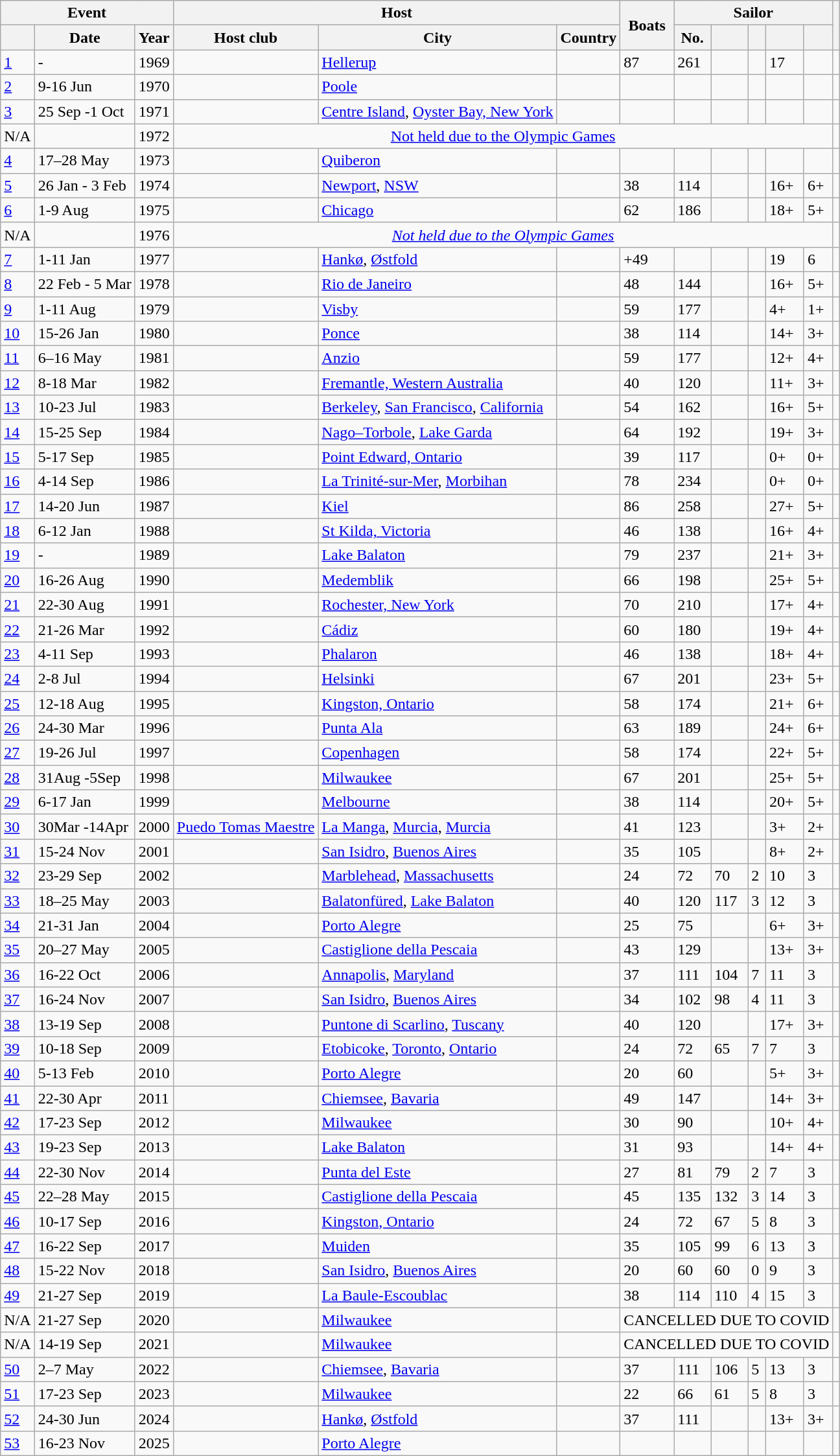<table class="wikitable sortable">
<tr>
<th colspan=3>Event</th>
<th colspan=3>Host</th>
<th rowspan=2>Boats</th>
<th colspan=5>Sailor</th>
<th rowspan=2></th>
</tr>
<tr>
<th></th>
<th>Date</th>
<th>Year</th>
<th>Host club</th>
<th>City</th>
<th>Country</th>
<th>No.</th>
<th></th>
<th></th>
<th></th>
<th></th>
</tr>
<tr>
<td><a href='#'>1</a></td>
<td>-</td>
<td>1969</td>
<td></td>
<td><a href='#'>Hellerup</a></td>
<td></td>
<td>87</td>
<td>261</td>
<td></td>
<td></td>
<td>17</td>
<td></td>
<td></td>
</tr>
<tr>
<td><a href='#'>2</a></td>
<td>9-16 Jun</td>
<td>1970</td>
<td></td>
<td><a href='#'>Poole</a></td>
<td></td>
<td></td>
<td></td>
<td></td>
<td></td>
<td></td>
<td></td>
<td></td>
</tr>
<tr>
<td><a href='#'>3</a></td>
<td>25 Sep -1 Oct</td>
<td>1971</td>
<td></td>
<td><a href='#'>Centre Island</a>, <a href='#'>Oyster Bay, New York</a></td>
<td></td>
<td></td>
<td></td>
<td></td>
<td></td>
<td></td>
<td></td>
<td></td>
</tr>
<tr>
<td>N/A</td>
<td></td>
<td>1972</td>
<td COLSPAN=9 align=center><a href='#'>Not held due to the Olympic Games</a></td>
<td></td>
</tr>
<tr>
<td><a href='#'>4</a></td>
<td>17–28 May</td>
<td>1973</td>
<td></td>
<td><a href='#'>Quiberon</a></td>
<td></td>
<td></td>
<td></td>
<td></td>
<td></td>
<td></td>
<td></td>
<td></td>
</tr>
<tr>
<td><a href='#'>5</a></td>
<td>26 Jan - 3 Feb</td>
<td>1974</td>
<td></td>
<td><a href='#'>Newport</a>, <a href='#'>NSW</a></td>
<td></td>
<td>38</td>
<td>114</td>
<td></td>
<td></td>
<td>16+</td>
<td>6+</td>
<td></td>
</tr>
<tr>
<td><a href='#'>6</a></td>
<td>1-9 Aug</td>
<td>1975</td>
<td></td>
<td><a href='#'>Chicago</a></td>
<td></td>
<td>62</td>
<td>186</td>
<td></td>
<td></td>
<td>18+</td>
<td>5+</td>
<td></td>
</tr>
<tr>
<td>N/A</td>
<td></td>
<td>1976</td>
<td COLSPAN=9 align=center><em><a href='#'>Not held due to the Olympic Games</a></em></td>
<td></td>
</tr>
<tr>
<td><a href='#'>7</a></td>
<td>1-11 Jan</td>
<td>1977</td>
<td></td>
<td><a href='#'>Hankø</a>, <a href='#'>Østfold</a></td>
<td></td>
<td>+49</td>
<td></td>
<td></td>
<td></td>
<td>19</td>
<td>6</td>
<td></td>
</tr>
<tr>
<td><a href='#'>8</a></td>
<td>22 Feb - 5 Mar</td>
<td>1978</td>
<td></td>
<td><a href='#'>Rio de Janeiro</a></td>
<td></td>
<td>48</td>
<td>144</td>
<td></td>
<td></td>
<td>16+</td>
<td>5+</td>
<td></td>
</tr>
<tr>
<td><a href='#'>9</a></td>
<td>1-11 Aug</td>
<td>1979</td>
<td></td>
<td><a href='#'>Visby</a></td>
<td></td>
<td>59</td>
<td>177</td>
<td></td>
<td></td>
<td>4+</td>
<td>1+</td>
<td></td>
</tr>
<tr>
<td><a href='#'>10</a></td>
<td>15-26 Jan</td>
<td>1980</td>
<td></td>
<td><a href='#'>Ponce</a></td>
<td></td>
<td>38</td>
<td>114</td>
<td></td>
<td></td>
<td>14+</td>
<td>3+</td>
<td></td>
</tr>
<tr>
<td><a href='#'>11</a></td>
<td>6–16 May</td>
<td>1981</td>
<td></td>
<td><a href='#'>Anzio</a></td>
<td></td>
<td>59</td>
<td>177</td>
<td></td>
<td></td>
<td>12+</td>
<td>4+</td>
<td></td>
</tr>
<tr>
<td><a href='#'>12</a></td>
<td>8-18 Mar</td>
<td>1982</td>
<td></td>
<td><a href='#'>Fremantle, Western Australia</a></td>
<td></td>
<td>40</td>
<td>120</td>
<td></td>
<td></td>
<td>11+</td>
<td>3+</td>
<td></td>
</tr>
<tr>
<td><a href='#'>13</a></td>
<td>10-23 Jul</td>
<td>1983</td>
<td></td>
<td><a href='#'>Berkeley</a>, <a href='#'>San Francisco</a>, <a href='#'>California</a></td>
<td></td>
<td>54</td>
<td>162</td>
<td></td>
<td></td>
<td>16+</td>
<td>5+</td>
<td></td>
</tr>
<tr>
<td><a href='#'>14</a></td>
<td>15-25 Sep</td>
<td>1984</td>
<td></td>
<td><a href='#'>Nago–Torbole</a>, <a href='#'>Lake Garda</a></td>
<td></td>
<td>64</td>
<td>192</td>
<td></td>
<td></td>
<td>19+</td>
<td>3+</td>
<td></td>
</tr>
<tr>
<td><a href='#'>15</a></td>
<td>5-17 Sep</td>
<td>1985</td>
<td></td>
<td><a href='#'>Point Edward, Ontario</a></td>
<td></td>
<td>39</td>
<td>117</td>
<td></td>
<td></td>
<td>0+</td>
<td>0+</td>
<td></td>
</tr>
<tr>
<td><a href='#'>16</a></td>
<td>4-14 Sep</td>
<td>1986</td>
<td></td>
<td><a href='#'>La Trinité-sur-Mer</a>, <a href='#'>Morbihan</a></td>
<td></td>
<td>78</td>
<td>234</td>
<td></td>
<td></td>
<td>0+</td>
<td>0+</td>
<td></td>
</tr>
<tr>
<td><a href='#'>17</a></td>
<td>14-20 Jun</td>
<td>1987</td>
<td></td>
<td><a href='#'>Kiel</a></td>
<td></td>
<td>86</td>
<td>258</td>
<td></td>
<td></td>
<td>27+</td>
<td>5+</td>
<td></td>
</tr>
<tr>
<td><a href='#'>18</a></td>
<td>6-12 Jan</td>
<td>1988</td>
<td></td>
<td><a href='#'>St Kilda, Victoria</a></td>
<td></td>
<td>46</td>
<td>138</td>
<td></td>
<td></td>
<td>16+</td>
<td>4+</td>
<td></td>
</tr>
<tr>
<td><a href='#'>19</a></td>
<td>-</td>
<td>1989</td>
<td></td>
<td><a href='#'>Lake Balaton</a></td>
<td></td>
<td>79</td>
<td>237</td>
<td></td>
<td></td>
<td>21+</td>
<td>3+</td>
<td></td>
</tr>
<tr>
<td><a href='#'>20</a></td>
<td>16-26 Aug</td>
<td>1990</td>
<td></td>
<td><a href='#'>Medemblik</a></td>
<td></td>
<td>66</td>
<td>198</td>
<td></td>
<td></td>
<td>25+</td>
<td>5+</td>
<td></td>
</tr>
<tr>
<td><a href='#'>21</a></td>
<td>22-30 Aug</td>
<td>1991</td>
<td></td>
<td><a href='#'>Rochester, New York</a></td>
<td></td>
<td>70</td>
<td>210</td>
<td></td>
<td></td>
<td>17+</td>
<td>4+</td>
<td></td>
</tr>
<tr>
<td><a href='#'>22</a></td>
<td>21-26 Mar</td>
<td>1992</td>
<td></td>
<td><a href='#'>Cádiz</a></td>
<td></td>
<td>60</td>
<td>180</td>
<td></td>
<td></td>
<td>19+</td>
<td>4+</td>
<td></td>
</tr>
<tr>
<td><a href='#'>23</a></td>
<td>4-11 Sep</td>
<td>1993</td>
<td></td>
<td><a href='#'>Phalaron</a></td>
<td></td>
<td>46</td>
<td>138</td>
<td></td>
<td></td>
<td>18+</td>
<td>4+</td>
<td></td>
</tr>
<tr>
<td><a href='#'>24</a></td>
<td>2-8 Jul</td>
<td>1994</td>
<td></td>
<td><a href='#'>Helsinki</a></td>
<td></td>
<td>67</td>
<td>201</td>
<td></td>
<td></td>
<td>23+</td>
<td>5+</td>
<td></td>
</tr>
<tr>
<td><a href='#'>25</a></td>
<td>12-18 Aug</td>
<td>1995</td>
<td></td>
<td><a href='#'>Kingston, Ontario</a></td>
<td></td>
<td>58</td>
<td>174</td>
<td></td>
<td></td>
<td>21+</td>
<td>6+</td>
<td></td>
</tr>
<tr>
<td><a href='#'>26</a></td>
<td>24-30 Mar</td>
<td>1996</td>
<td></td>
<td><a href='#'>Punta Ala</a></td>
<td></td>
<td>63</td>
<td>189</td>
<td></td>
<td></td>
<td>24+</td>
<td>6+</td>
<td></td>
</tr>
<tr>
<td><a href='#'>27</a></td>
<td>19-26 Jul</td>
<td>1997</td>
<td></td>
<td><a href='#'>Copenhagen</a></td>
<td></td>
<td>58</td>
<td>174</td>
<td></td>
<td></td>
<td>22+</td>
<td>5+</td>
<td></td>
</tr>
<tr>
<td><a href='#'>28</a></td>
<td>31Aug -5Sep</td>
<td>1998</td>
<td></td>
<td><a href='#'>Milwaukee</a></td>
<td></td>
<td>67</td>
<td>201</td>
<td></td>
<td></td>
<td>25+</td>
<td>5+</td>
<td></td>
</tr>
<tr>
<td><a href='#'>29</a></td>
<td>6-17 Jan</td>
<td>1999</td>
<td></td>
<td><a href='#'>Melbourne</a></td>
<td></td>
<td>38</td>
<td>114</td>
<td></td>
<td></td>
<td>20+</td>
<td>5+</td>
<td></td>
</tr>
<tr>
<td><a href='#'>30</a></td>
<td>30Mar -14Apr</td>
<td>2000</td>
<td><a href='#'>Puedo Tomas Maestre</a></td>
<td><a href='#'>La Manga</a>, <a href='#'>Murcia</a>, <a href='#'>Murcia</a></td>
<td></td>
<td>41</td>
<td>123</td>
<td></td>
<td></td>
<td>3+</td>
<td>2+</td>
<td></td>
</tr>
<tr>
<td><a href='#'>31</a></td>
<td>15-24 Nov</td>
<td>2001</td>
<td></td>
<td><a href='#'>San Isidro</a>, <a href='#'>Buenos Aires</a></td>
<td></td>
<td>35</td>
<td>105</td>
<td></td>
<td></td>
<td>8+</td>
<td>2+</td>
<td></td>
</tr>
<tr>
<td><a href='#'>32</a></td>
<td>23-29 Sep</td>
<td>2002</td>
<td></td>
<td><a href='#'>Marblehead</a>, <a href='#'>Massachusetts</a></td>
<td></td>
<td>24</td>
<td>72</td>
<td>70</td>
<td>2</td>
<td>10</td>
<td>3</td>
<td></td>
</tr>
<tr>
<td><a href='#'>33</a></td>
<td>18–25 May</td>
<td>2003</td>
<td></td>
<td><a href='#'>Balatonfüred</a>, <a href='#'>Lake Balaton</a></td>
<td></td>
<td>40</td>
<td>120</td>
<td>117</td>
<td>3</td>
<td>12</td>
<td>3</td>
<td></td>
</tr>
<tr>
<td><a href='#'>34</a></td>
<td>21-31 Jan</td>
<td>2004</td>
<td></td>
<td><a href='#'>Porto Alegre</a></td>
<td></td>
<td>25</td>
<td>75</td>
<td></td>
<td></td>
<td>6+</td>
<td>3+</td>
<td></td>
</tr>
<tr>
<td><a href='#'>35</a></td>
<td>20–27 May</td>
<td>2005</td>
<td></td>
<td><a href='#'>Castiglione della Pescaia</a></td>
<td></td>
<td>43</td>
<td>129</td>
<td></td>
<td></td>
<td>13+</td>
<td>3+</td>
<td></td>
</tr>
<tr>
<td><a href='#'>36</a></td>
<td>16-22 Oct</td>
<td>2006</td>
<td></td>
<td><a href='#'>Annapolis</a>, <a href='#'>Maryland</a></td>
<td></td>
<td>37</td>
<td>111</td>
<td>104</td>
<td>7</td>
<td>11</td>
<td>3</td>
<td>			</td>
</tr>
<tr>
<td><a href='#'>37</a></td>
<td>16-24 Nov</td>
<td>2007</td>
<td></td>
<td><a href='#'>San Isidro</a>, <a href='#'>Buenos Aires</a></td>
<td></td>
<td>34</td>
<td>102</td>
<td>98</td>
<td>4</td>
<td>11</td>
<td>3</td>
<td></td>
</tr>
<tr>
<td><a href='#'>38</a></td>
<td>13-19 Sep</td>
<td>2008</td>
<td></td>
<td><a href='#'>Puntone di Scarlino</a>, <a href='#'>Tuscany</a></td>
<td></td>
<td>40</td>
<td>120</td>
<td></td>
<td></td>
<td>17+</td>
<td>3+</td>
<td>		</td>
</tr>
<tr>
<td><a href='#'>39</a></td>
<td>10-18 Sep</td>
<td>2009</td>
<td></td>
<td><a href='#'>Etobicoke</a>, <a href='#'>Toronto</a>, <a href='#'>Ontario</a></td>
<td></td>
<td>24</td>
<td>72</td>
<td>65</td>
<td>7</td>
<td>7</td>
<td>3</td>
<td></td>
</tr>
<tr>
<td><a href='#'>40</a></td>
<td>5-13 Feb</td>
<td>2010</td>
<td></td>
<td><a href='#'>Porto Alegre</a></td>
<td></td>
<td>20</td>
<td>60</td>
<td></td>
<td></td>
<td>5+</td>
<td>3+</td>
<td></td>
</tr>
<tr>
<td><a href='#'>41</a></td>
<td>22-30 Apr</td>
<td>2011</td>
<td></td>
<td><a href='#'>Chiemsee</a>, <a href='#'>Bavaria</a></td>
<td></td>
<td>49</td>
<td>147</td>
<td></td>
<td></td>
<td>14+</td>
<td>3+</td>
<td></td>
</tr>
<tr>
<td><a href='#'>42</a></td>
<td>17-23 Sep</td>
<td>2012</td>
<td></td>
<td><a href='#'>Milwaukee</a></td>
<td></td>
<td>30</td>
<td>90</td>
<td></td>
<td></td>
<td>10+</td>
<td>4+</td>
<td></td>
</tr>
<tr>
<td><a href='#'>43</a></td>
<td>19-23 Sep</td>
<td>2013</td>
<td></td>
<td><a href='#'>Lake Balaton</a></td>
<td></td>
<td>31</td>
<td>93</td>
<td></td>
<td></td>
<td>14+</td>
<td>4+</td>
<td></td>
</tr>
<tr>
<td><a href='#'>44</a></td>
<td>22-30 Nov</td>
<td>2014</td>
<td></td>
<td><a href='#'>Punta del Este</a></td>
<td></td>
<td>27</td>
<td>81</td>
<td>79</td>
<td>2</td>
<td>7</td>
<td>3</td>
<td></td>
</tr>
<tr>
<td><a href='#'>45</a></td>
<td>22–28 May</td>
<td>2015</td>
<td></td>
<td><a href='#'>Castiglione della Pescaia</a></td>
<td></td>
<td>45</td>
<td>135</td>
<td>132</td>
<td>3</td>
<td>14</td>
<td>3</td>
<td></td>
</tr>
<tr>
<td><a href='#'>46</a></td>
<td>10-17 Sep</td>
<td>2016</td>
<td></td>
<td><a href='#'>Kingston, Ontario</a></td>
<td></td>
<td>24</td>
<td>72</td>
<td>67</td>
<td>5</td>
<td>8</td>
<td>3</td>
<td></td>
</tr>
<tr>
<td><a href='#'>47</a></td>
<td>16-22 Sep</td>
<td>2017</td>
<td></td>
<td><a href='#'>Muiden</a></td>
<td></td>
<td>35</td>
<td>105</td>
<td>99</td>
<td>6</td>
<td>13</td>
<td>3</td>
<td></td>
</tr>
<tr>
<td><a href='#'>48</a></td>
<td>15-22 Nov</td>
<td>2018</td>
<td></td>
<td><a href='#'>San Isidro</a>, <a href='#'>Buenos Aires</a></td>
<td></td>
<td>20</td>
<td>60</td>
<td>60</td>
<td>0</td>
<td>9</td>
<td>3</td>
<td></td>
</tr>
<tr>
<td><a href='#'>49</a></td>
<td>21-27 Sep</td>
<td>2019</td>
<td></td>
<td><a href='#'>La Baule-Escoublac</a></td>
<td></td>
<td>38</td>
<td>114</td>
<td>110</td>
<td>4</td>
<td>15</td>
<td>3</td>
<td></td>
</tr>
<tr>
<td>N/A</td>
<td>21-27 Sep</td>
<td>2020</td>
<td></td>
<td><a href='#'>Milwaukee</a></td>
<td></td>
<td COLSPAN=6>CANCELLED DUE TO COVID</td>
<td></td>
</tr>
<tr>
<td>N/A</td>
<td>14-19 Sep</td>
<td>2021</td>
<td></td>
<td><a href='#'>Milwaukee</a></td>
<td></td>
<td COLSPAN=6>CANCELLED DUE TO COVID</td>
<td></td>
</tr>
<tr>
<td><a href='#'>50</a></td>
<td>2–7 May</td>
<td>2022</td>
<td></td>
<td><a href='#'>Chiemsee</a>, <a href='#'>Bavaria</a></td>
<td></td>
<td>37</td>
<td>111</td>
<td>106</td>
<td>5</td>
<td>13</td>
<td>3</td>
<td></td>
</tr>
<tr>
<td><a href='#'>51</a></td>
<td>17-23 Sep</td>
<td>2023</td>
<td></td>
<td><a href='#'>Milwaukee</a></td>
<td></td>
<td>22</td>
<td>66</td>
<td>61</td>
<td>5</td>
<td>8</td>
<td>3</td>
<td></td>
</tr>
<tr>
<td><a href='#'>52</a></td>
<td>24-30 Jun</td>
<td>2024</td>
<td></td>
<td><a href='#'>Hankø</a>, <a href='#'>Østfold</a></td>
<td></td>
<td>37</td>
<td>111</td>
<td></td>
<td></td>
<td>13+</td>
<td>3+</td>
<td></td>
</tr>
<tr>
<td><a href='#'>53</a></td>
<td>16-23 Nov</td>
<td>2025</td>
<td></td>
<td><a href='#'>Porto Alegre</a></td>
<td></td>
<td></td>
<td></td>
<td></td>
<td></td>
<td></td>
<td></td>
<td></td>
</tr>
</table>
